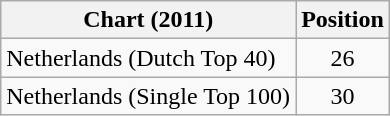<table class="wikitable sortable">
<tr>
<th>Chart (2011)</th>
<th>Position</th>
</tr>
<tr>
<td>Netherlands (Dutch Top 40)</td>
<td align="center">26</td>
</tr>
<tr>
<td>Netherlands (Single Top 100)</td>
<td align="center">30</td>
</tr>
</table>
